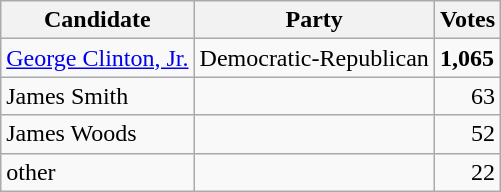<table class=wikitable>
<tr>
<th>Candidate</th>
<th>Party</th>
<th>Votes</th>
</tr>
<tr>
<td><a href='#'>George Clinton, Jr.</a></td>
<td>Democratic-Republican</td>
<td><strong>1,065</strong></td>
</tr>
<tr>
<td>James Smith</td>
<td></td>
<td align="right">63</td>
</tr>
<tr>
<td>James Woods</td>
<td></td>
<td align="right">52</td>
</tr>
<tr>
<td>other</td>
<td></td>
<td align="right">22</td>
</tr>
</table>
